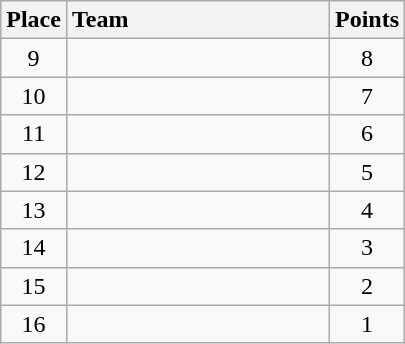<table class="wikitable" style="text-align:center; padding-bottom:0;">
<tr>
<th>Place</th>
<th style="width:10.5em; text-align:left;">Team</th>
<th>Points</th>
</tr>
<tr>
<td>9</td>
<td align=left></td>
<td>8</td>
</tr>
<tr>
<td>10</td>
<td align=left></td>
<td>7</td>
</tr>
<tr>
<td>11</td>
<td align=left></td>
<td>6</td>
</tr>
<tr>
<td>12</td>
<td align=left></td>
<td>5</td>
</tr>
<tr>
<td>13</td>
<td align=left></td>
<td>4</td>
</tr>
<tr>
<td>14</td>
<td align=left></td>
<td>3</td>
</tr>
<tr>
<td>15</td>
<td align=left></td>
<td>2</td>
</tr>
<tr>
<td>16</td>
<td align=left></td>
<td>1</td>
</tr>
</table>
